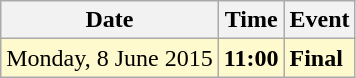<table class ="wikitable">
<tr>
<th>Date</th>
<th>Time</th>
<th>Event</th>
</tr>
<tr style="background-color:lemonchiffon;">
<td>Monday, 8 June 2015</td>
<td><strong>11:00</strong></td>
<td><strong>Final</strong></td>
</tr>
</table>
